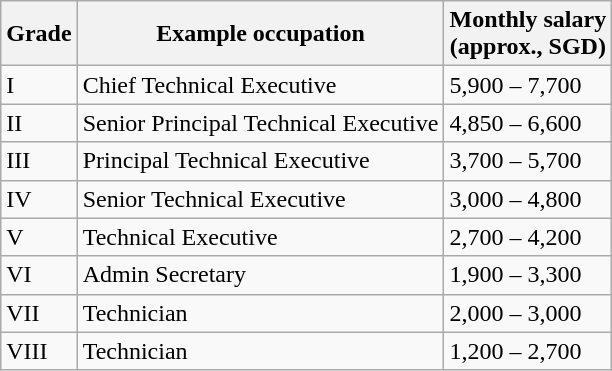<table class="wikitable">
<tr>
<th>Grade</th>
<th>Example occupation</th>
<th>Monthly salary<br>(approx., SGD)</th>
</tr>
<tr>
<td>I</td>
<td>Chief Technical Executive</td>
<td>5,900 – 7,700</td>
</tr>
<tr>
<td>II</td>
<td>Senior Principal Technical Executive</td>
<td>4,850 – 6,600</td>
</tr>
<tr>
<td>III</td>
<td>Principal Technical Executive</td>
<td>3,700 – 5,700</td>
</tr>
<tr>
<td>IV</td>
<td>Senior Technical Executive</td>
<td>3,000 – 4,800</td>
</tr>
<tr>
<td>V</td>
<td>Technical Executive</td>
<td>2,700 – 4,200</td>
</tr>
<tr>
<td>VI</td>
<td>Admin Secretary</td>
<td>1,900 – 3,300</td>
</tr>
<tr>
<td>VII</td>
<td>Technician</td>
<td>2,000 – 3,000</td>
</tr>
<tr>
<td>VIII</td>
<td>Technician</td>
<td>1,200 – 2,700</td>
</tr>
</table>
